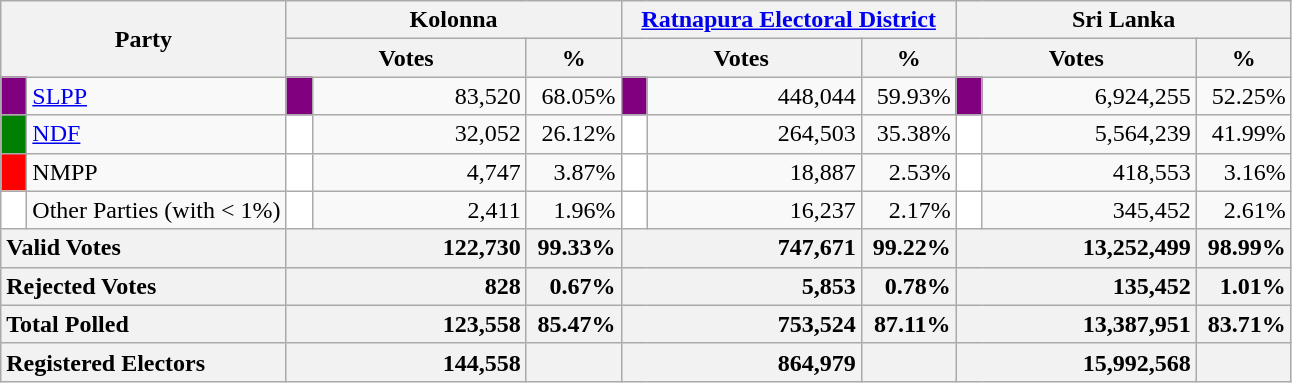<table class="wikitable">
<tr>
<th colspan="2" width="144px"rowspan="2">Party</th>
<th colspan="3" width="216px">Kolonna</th>
<th colspan="3" width="216px"><a href='#'>Ratnapura Electoral District</a></th>
<th colspan="3" width="216px">Sri Lanka</th>
</tr>
<tr>
<th colspan="2" width="144px">Votes</th>
<th>%</th>
<th colspan="2" width="144px">Votes</th>
<th>%</th>
<th colspan="2" width="144px">Votes</th>
<th>%</th>
</tr>
<tr>
<td style="background-color:purple;" width="10px"></td>
<td style="text-align:left;"><a href='#'>SLPP</a></td>
<td style="background-color:purple;" width="10px"></td>
<td style="text-align:right;">83,520</td>
<td style="text-align:right;">68.05%</td>
<td style="background-color:purple;" width="10px"></td>
<td style="text-align:right;">448,044</td>
<td style="text-align:right;">59.93%</td>
<td style="background-color:purple;" width="10px"></td>
<td style="text-align:right;">6,924,255</td>
<td style="text-align:right;">52.25%</td>
</tr>
<tr>
<td style="background-color:green;" width="10px"></td>
<td style="text-align:left;"><a href='#'>NDF</a></td>
<td style="background-color:white;" width="10px"></td>
<td style="text-align:right;">32,052</td>
<td style="text-align:right;">26.12%</td>
<td style="background-color:white;" width="10px"></td>
<td style="text-align:right;">264,503</td>
<td style="text-align:right;">35.38%</td>
<td style="background-color:white;" width="10px"></td>
<td style="text-align:right;">5,564,239</td>
<td style="text-align:right;">41.99%</td>
</tr>
<tr>
<td style="background-color:red;" width="10px"></td>
<td style="text-align:left;">NMPP</td>
<td style="background-color:white;" width="10px"></td>
<td style="text-align:right;">4,747</td>
<td style="text-align:right;">3.87%</td>
<td style="background-color:white;" width="10px"></td>
<td style="text-align:right;">18,887</td>
<td style="text-align:right;">2.53%</td>
<td style="background-color:white;" width="10px"></td>
<td style="text-align:right;">418,553</td>
<td style="text-align:right;">3.16%</td>
</tr>
<tr>
<td style="background-color:white;" width="10px"></td>
<td style="text-align:left;">Other Parties (with < 1%)</td>
<td style="background-color:white;" width="10px"></td>
<td style="text-align:right;">2,411</td>
<td style="text-align:right;">1.96%</td>
<td style="background-color:white;" width="10px"></td>
<td style="text-align:right;">16,237</td>
<td style="text-align:right;">2.17%</td>
<td style="background-color:white;" width="10px"></td>
<td style="text-align:right;">345,452</td>
<td style="text-align:right;">2.61%</td>
</tr>
<tr>
<th colspan="2" width="144px"style="text-align:left;">Valid Votes</th>
<th style="text-align:right;"colspan="2" width="144px">122,730</th>
<th style="text-align:right;">99.33%</th>
<th style="text-align:right;"colspan="2" width="144px">747,671</th>
<th style="text-align:right;">99.22%</th>
<th style="text-align:right;"colspan="2" width="144px">13,252,499</th>
<th style="text-align:right;">98.99%</th>
</tr>
<tr>
<th colspan="2" width="144px"style="text-align:left;">Rejected Votes</th>
<th style="text-align:right;"colspan="2" width="144px">828</th>
<th style="text-align:right;">0.67%</th>
<th style="text-align:right;"colspan="2" width="144px">5,853</th>
<th style="text-align:right;">0.78%</th>
<th style="text-align:right;"colspan="2" width="144px">135,452</th>
<th style="text-align:right;">1.01%</th>
</tr>
<tr>
<th colspan="2" width="144px"style="text-align:left;">Total Polled</th>
<th style="text-align:right;"colspan="2" width="144px">123,558</th>
<th style="text-align:right;">85.47%</th>
<th style="text-align:right;"colspan="2" width="144px">753,524</th>
<th style="text-align:right;">87.11%</th>
<th style="text-align:right;"colspan="2" width="144px">13,387,951</th>
<th style="text-align:right;">83.71%</th>
</tr>
<tr>
<th colspan="2" width="144px"style="text-align:left;">Registered Electors</th>
<th style="text-align:right;"colspan="2" width="144px">144,558</th>
<th></th>
<th style="text-align:right;"colspan="2" width="144px">864,979</th>
<th></th>
<th style="text-align:right;"colspan="2" width="144px">15,992,568</th>
<th></th>
</tr>
</table>
